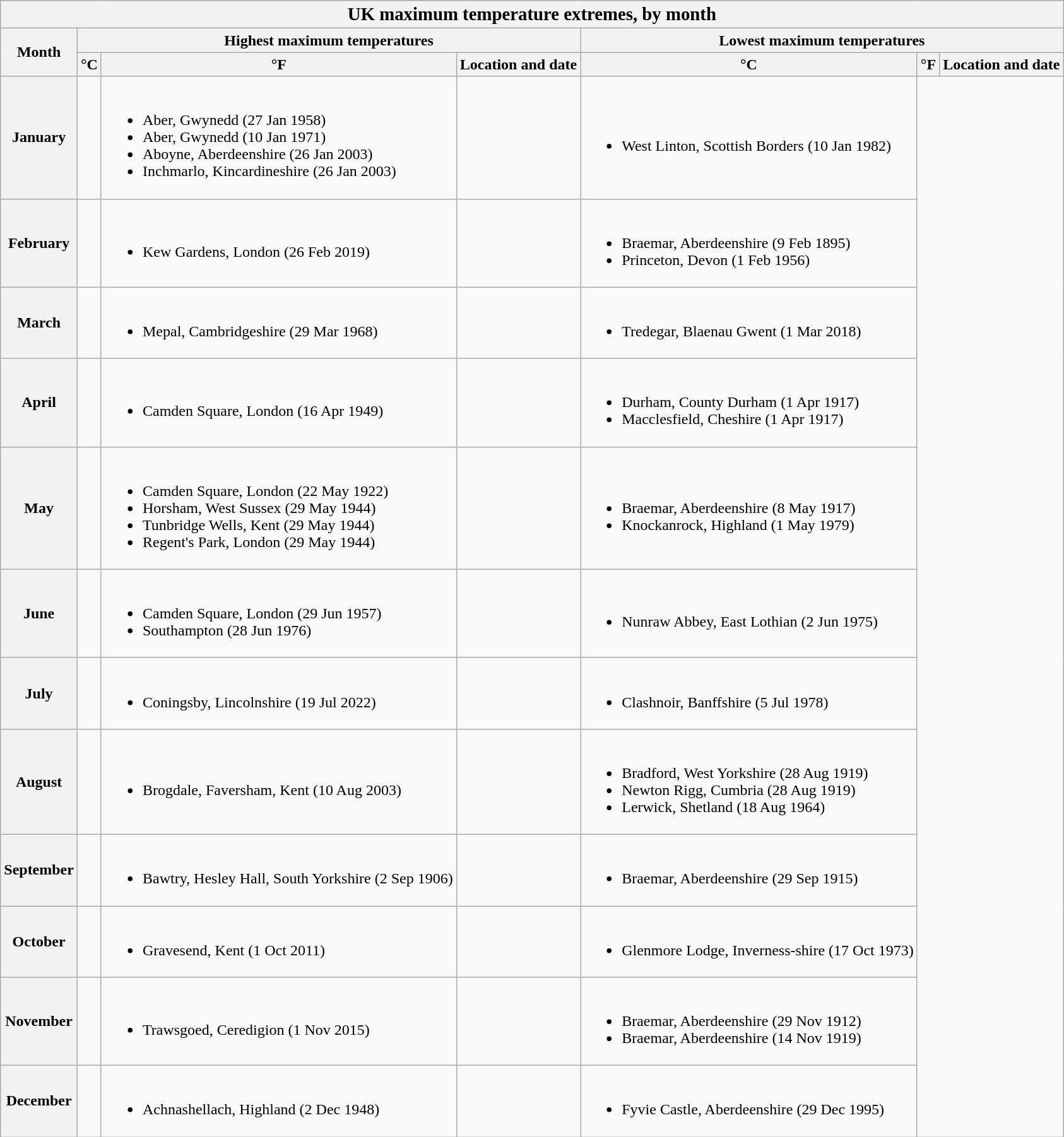<table class=wikitable>
<tr>
<th colspan=7><big>UK maximum temperature extremes, by month</big></th>
</tr>
<tr>
<th rowspan=2>Month</th>
<th colspan=3>Highest maximum temperatures</th>
<th colspan=3>Lowest maximum temperatures</th>
</tr>
<tr>
<th>°C</th>
<th>°F</th>
<th>Location and date</th>
<th>°C</th>
<th>°F</th>
<th>Location and date</th>
</tr>
<tr>
<th>January</th>
<td></td>
<td><br><ul><li>Aber, Gwynedd (27 Jan 1958)</li><li>Aber, Gwynedd (10 Jan 1971)</li><li>Aboyne, Aberdeenshire (26 Jan 2003)</li><li>Inchmarlo, Kincardineshire (26 Jan 2003)</li></ul></td>
<td></td>
<td><br><ul><li>West Linton, Scottish Borders (10 Jan 1982)</li></ul></td>
</tr>
<tr>
<th>February</th>
<td></td>
<td><br><ul><li>Kew Gardens, London (26 Feb 2019)</li></ul></td>
<td></td>
<td><br><ul><li>Braemar, Aberdeenshire (9 Feb 1895)</li><li>Princeton, Devon (1 Feb 1956)</li></ul></td>
</tr>
<tr>
<th>March</th>
<td></td>
<td><br><ul><li>Mepal, Cambridgeshire (29 Mar 1968)</li></ul></td>
<td></td>
<td><br><ul><li>Tredegar, Blaenau Gwent (1 Mar 2018)</li></ul></td>
</tr>
<tr>
<th>April</th>
<td></td>
<td><br><ul><li>Camden Square, London (16 Apr 1949)</li></ul></td>
<td></td>
<td><br><ul><li>Durham, County Durham (1 Apr 1917)</li><li>Macclesfield, Cheshire (1 Apr 1917)</li></ul></td>
</tr>
<tr>
<th>May</th>
<td></td>
<td><br><ul><li>Camden Square, London (22 May 1922)</li><li>Horsham, West Sussex (29 May 1944)</li><li>Tunbridge Wells, Kent (29 May 1944)</li><li>Regent's Park, London (29 May 1944)</li></ul></td>
<td></td>
<td><br><ul><li>Braemar, Aberdeenshire (8 May 1917)</li><li>Knockanrock, Highland (1 May 1979)</li></ul></td>
</tr>
<tr>
<th>June</th>
<td></td>
<td><br><ul><li>Camden Square, London (29 Jun 1957)</li><li>Southampton (28 Jun 1976)</li></ul></td>
<td></td>
<td><br><ul><li>Nunraw Abbey, East Lothian (2 Jun 1975)</li></ul></td>
</tr>
<tr>
<th>July</th>
<td></td>
<td><br><ul><li>Coningsby, Lincolnshire (19 Jul 2022)</li></ul></td>
<td></td>
<td><br><ul><li>Clashnoir, Banffshire (5 Jul 1978)</li></ul></td>
</tr>
<tr>
<th>August</th>
<td></td>
<td><br><ul><li>Brogdale, Faversham, Kent (10 Aug 2003)</li></ul></td>
<td></td>
<td><br><ul><li>Bradford, West Yorkshire (28 Aug 1919)</li><li>Newton Rigg, Cumbria (28 Aug 1919)</li><li>Lerwick, Shetland (18 Aug 1964)</li></ul></td>
</tr>
<tr>
<th>September</th>
<td></td>
<td><br><ul><li>Bawtry, Hesley Hall, South Yorkshire (2 Sep 1906)</li></ul></td>
<td></td>
<td><br><ul><li>Braemar, Aberdeenshire (29 Sep 1915)</li></ul></td>
</tr>
<tr>
<th>October</th>
<td></td>
<td><br><ul><li>Gravesend, Kent (1 Oct 2011)</li></ul></td>
<td></td>
<td><br><ul><li>Glenmore Lodge, Inverness-shire (17 Oct 1973)</li></ul></td>
</tr>
<tr>
<th>November</th>
<td></td>
<td><br><ul><li>Trawsgoed, Ceredigion (1 Nov 2015)</li></ul></td>
<td></td>
<td><br><ul><li>Braemar, Aberdeenshire (29 Nov 1912)</li><li>Braemar, Aberdeenshire (14 Nov 1919)</li></ul></td>
</tr>
<tr>
<th>December</th>
<td></td>
<td><br><ul><li>Achnashellach, Highland (2 Dec 1948)</li></ul></td>
<td></td>
<td><br><ul><li>Fyvie Castle, Aberdeenshire (29 Dec 1995)</li></ul></td>
</tr>
</table>
